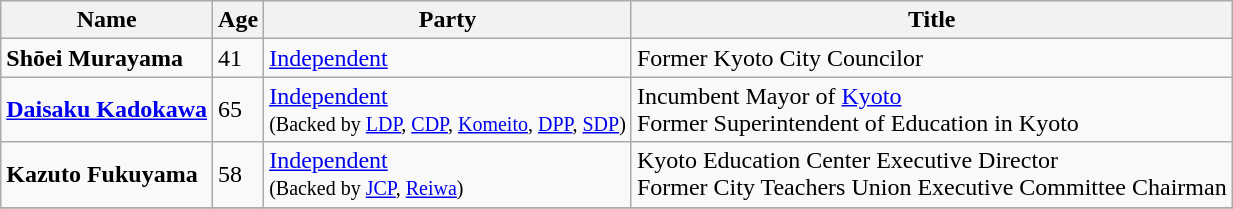<table class="wikitable">
<tr>
<th>Name</th>
<th style="white-space:nowrap;">Age</th>
<th>Party</th>
<th>Title</th>
</tr>
<tr>
<td><strong>Shōei Murayama </strong></td>
<td>41</td>
<td><a href='#'>Independent</a></td>
<td>Former Kyoto City Councilor</td>
</tr>
<tr>
<td><strong><a href='#'>Daisaku Kadokawa</a></strong></td>
<td>65</td>
<td><a href='#'>Independent</a><br><small>(Backed by <a href='#'>LDP</a>, <a href='#'>CDP</a>, <a href='#'>Komeito</a>, <a href='#'>DPP</a>, <a href='#'>SDP</a>)</small></td>
<td>Incumbent Mayor of <a href='#'>Kyoto</a><br>Former Superintendent of Education in Kyoto</td>
</tr>
<tr>
<td><strong>Kazuto Fukuyama</strong></td>
<td>58</td>
<td><a href='#'>Independent</a><br><small> (Backed by <a href='#'>JCP</a>, <a href='#'>Reiwa</a>)</small></td>
<td>Kyoto Education Center Executive Director<br>Former City Teachers Union Executive Committee Chairman</td>
</tr>
<tr>
</tr>
</table>
